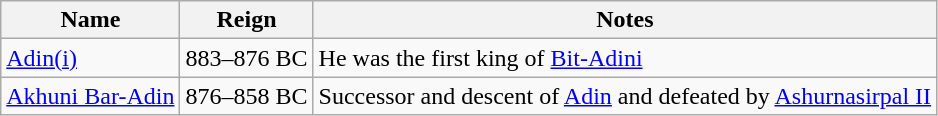<table class="wikitable">
<tr>
<th>Name</th>
<th>Reign</th>
<th>Notes</th>
</tr>
<tr>
<td><a href='#'>Adin(i)</a></td>
<td>883–876 BC</td>
<td>He was the first king of <a href='#'>Bit-Adini</a></td>
</tr>
<tr>
<td><a href='#'>Akhuni Bar-Adin</a></td>
<td>876–858 BC</td>
<td>Successor and descent of <a href='#'>Adin</a> and defeated by <a href='#'>Ashurnasirpal II</a></td>
</tr>
</table>
